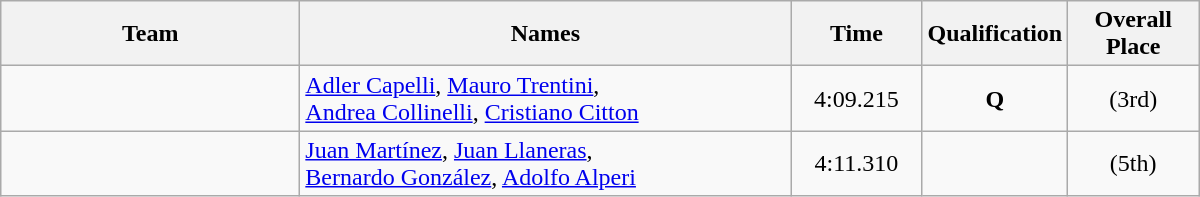<table class="wikitable" style="text-align:center;">
<tr>
<th style="width:12em;">Team</th>
<th style="width:20em;">Names</th>
<th style="width:5em;">Time</th>
<th style="width:5em;">Qualification</th>
<th style="width:5em;">Overall Place</th>
</tr>
<tr>
<td align=left></td>
<td align=left><a href='#'>Adler Capelli</a>, <a href='#'>Mauro Trentini</a>,<br><a href='#'>Andrea Collinelli</a>, <a href='#'>Cristiano Citton</a></td>
<td>4:09.215</td>
<td><strong>Q</strong></td>
<td>(3rd)</td>
</tr>
<tr>
<td align=left></td>
<td align=left><a href='#'>Juan Martínez</a>, <a href='#'>Juan Llaneras</a>,<br><a href='#'>Bernardo González</a>, <a href='#'>Adolfo Alperi</a></td>
<td>4:11.310</td>
<td></td>
<td>(5th)</td>
</tr>
</table>
